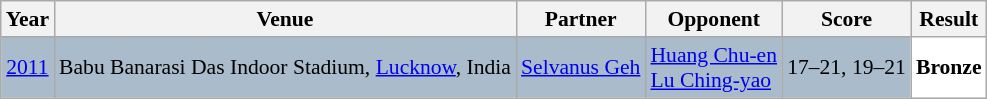<table class="sortable wikitable" style="font-size: 90%;">
<tr>
<th>Year</th>
<th>Venue</th>
<th>Partner</th>
<th>Opponent</th>
<th>Score</th>
<th>Result</th>
</tr>
<tr style="background:#AABBCC">
<td align="center"><a href='#'>2011</a></td>
<td align="left">Babu Banarasi Das Indoor Stadium, <a href='#'>Lucknow</a>, India</td>
<td align="left"> <a href='#'>Selvanus Geh</a></td>
<td align="left"> <a href='#'>Huang Chu-en</a><br> <a href='#'>Lu Ching-yao</a></td>
<td align="left">17–21, 19–21</td>
<td style="text-align:left; background:white"> <strong>Bronze</strong></td>
</tr>
</table>
